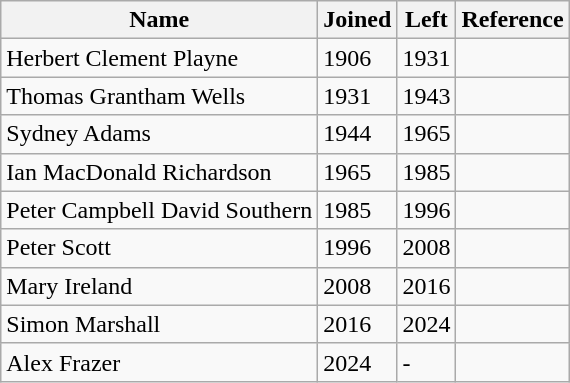<table class="wikitable" border="1">
<tr>
<th>Name</th>
<th>Joined</th>
<th>Left</th>
<th>Reference</th>
</tr>
<tr>
<td>Herbert Clement Playne</td>
<td>1906</td>
<td>1931</td>
<td></td>
</tr>
<tr>
<td>Thomas Grantham Wells</td>
<td>1931</td>
<td>1943</td>
<td></td>
</tr>
<tr>
<td>Sydney Adams</td>
<td>1944</td>
<td>1965</td>
<td></td>
</tr>
<tr>
<td>Ian MacDonald Richardson</td>
<td>1965</td>
<td>1985</td>
<td></td>
</tr>
<tr>
<td>Peter Campbell David Southern</td>
<td>1985</td>
<td>1996</td>
<td></td>
</tr>
<tr>
<td>Peter Scott</td>
<td>1996</td>
<td>2008</td>
<td></td>
</tr>
<tr>
<td>Mary Ireland</td>
<td>2008</td>
<td>2016</td>
<td></td>
</tr>
<tr>
<td>Simon Marshall</td>
<td>2016</td>
<td>2024</td>
<td></td>
</tr>
<tr>
<td>Alex Frazer</td>
<td>2024</td>
<td>-</td>
<td></td>
</tr>
</table>
